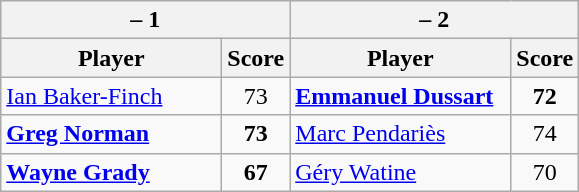<table class=wikitable>
<tr>
<th colspan=2> – 1</th>
<th colspan=2> – 2</th>
</tr>
<tr>
<th width=140>Player</th>
<th>Score</th>
<th width=140>Player</th>
<th>Score</th>
</tr>
<tr>
<td><a href='#'>Ian Baker-Finch</a></td>
<td align=center>73</td>
<td><strong><a href='#'>Emmanuel Dussart</a></strong></td>
<td align=center><strong>72</strong></td>
</tr>
<tr>
<td><strong><a href='#'>Greg Norman</a></strong></td>
<td align=center><strong>73</strong></td>
<td><a href='#'>Marc Pendariès</a></td>
<td align=center>74</td>
</tr>
<tr>
<td><strong><a href='#'>Wayne Grady</a></strong></td>
<td align=center><strong>67</strong></td>
<td><a href='#'>Géry Watine</a></td>
<td align=center>70</td>
</tr>
</table>
